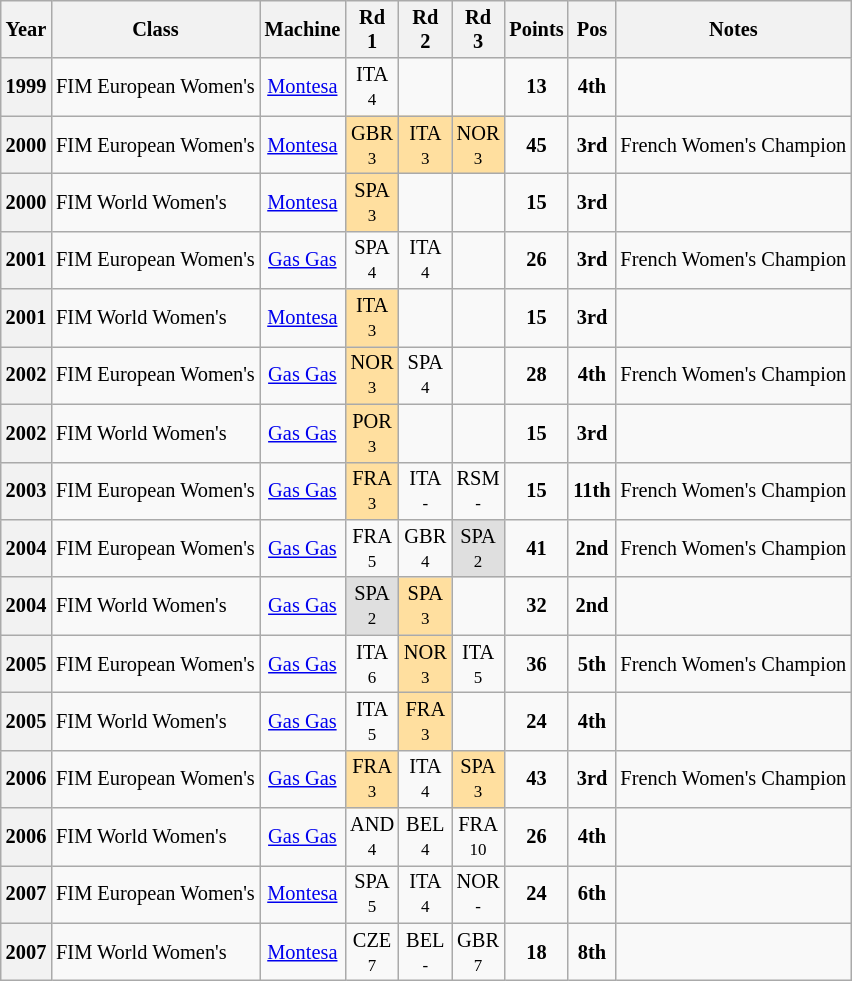<table class="wikitable" style="font-size: 85%; text-align:center">
<tr valign="top">
<th valign="middle">Year</th>
<th valign="middle">Class</th>
<th valign="middle">Machine</th>
<th>Rd<br>1</th>
<th>Rd<br>2</th>
<th>Rd<br>3</th>
<th valign="middle">Points</th>
<th valign="middle">Pos</th>
<th valign="middle">Notes</th>
</tr>
<tr>
<th>1999</th>
<td align="left">FIM European Women's</td>
<td><a href='#'>Montesa</a></td>
<td>ITA<br><small>4</small></td>
<td></td>
<td></td>
<td><strong>13</strong></td>
<td><strong> 4th</strong></td>
<td></td>
</tr>
<tr>
<th>2000</th>
<td align="left">FIM European Women's</td>
<td><a href='#'>Montesa</a></td>
<td style="background:#FFDF9F;">GBR<br><small>3</small></td>
<td style="background:#FFDF9F;">ITA<br><small>3</small></td>
<td style="background:#FFDF9F;">NOR<br><small>3</small></td>
<td><strong>45</strong></td>
<td><strong> 3rd</strong></td>
<td>French Women's Champion</td>
</tr>
<tr>
<th>2000</th>
<td align="left">FIM World Women's</td>
<td><a href='#'>Montesa</a></td>
<td style="background:#FFDF9F;">SPA<br><small>3</small></td>
<td></td>
<td></td>
<td><strong>15</strong></td>
<td><strong> 3rd</strong></td>
<td></td>
</tr>
<tr>
<th>2001</th>
<td align="left">FIM European Women's</td>
<td><a href='#'>Gas Gas</a></td>
<td>SPA<br><small>4</small></td>
<td>ITA<br><small>4</small></td>
<td></td>
<td><strong>26</strong></td>
<td><strong> 3rd</strong></td>
<td>French Women's Champion</td>
</tr>
<tr>
<th>2001</th>
<td align="left">FIM World Women's</td>
<td><a href='#'>Montesa</a></td>
<td style="background:#FFDF9F;">ITA<br><small>3</small></td>
<td></td>
<td></td>
<td><strong>15</strong></td>
<td><strong> 3rd</strong></td>
<td></td>
</tr>
<tr>
<th>2002</th>
<td align="left">FIM European Women's</td>
<td><a href='#'>Gas Gas</a></td>
<td style="background:#FFDF9F;">NOR<br><small>3</small></td>
<td>SPA<br><small>4</small></td>
<td></td>
<td><strong>28</strong></td>
<td><strong> 4th</strong></td>
<td>French Women's Champion</td>
</tr>
<tr>
<th>2002</th>
<td align="left">FIM World Women's</td>
<td><a href='#'>Gas Gas</a></td>
<td style="background:#FFDF9F;">POR<br><small>3</small></td>
<td></td>
<td></td>
<td><strong>15</strong></td>
<td><strong> 3rd</strong></td>
<td></td>
</tr>
<tr>
<th>2003</th>
<td align="left">FIM European Women's</td>
<td><a href='#'>Gas Gas</a></td>
<td style="background:#FFDF9F;">FRA<br><small>3</small></td>
<td>ITA<br><small>-</small></td>
<td>RSM<br><small>-</small></td>
<td><strong>15</strong></td>
<td><strong> 11th</strong></td>
<td>French Women's Champion</td>
</tr>
<tr>
<th>2004</th>
<td align="left">FIM European Women's</td>
<td><a href='#'>Gas Gas</a></td>
<td>FRA<br><small>5</small></td>
<td>GBR<br><small>4</small></td>
<td style="background:#DFDFDF;">SPA<br><small>2</small></td>
<td><strong>41</strong></td>
<td><strong> 2nd</strong></td>
<td>French Women's Champion</td>
</tr>
<tr>
<th>2004</th>
<td align="left">FIM World Women's</td>
<td><a href='#'>Gas Gas</a></td>
<td style="background:#DFDFDF;">SPA<br><small>2</small></td>
<td style="background:#FFDF9F;">SPA<br><small>3</small></td>
<td></td>
<td><strong>32</strong></td>
<td><strong> 2nd</strong></td>
<td></td>
</tr>
<tr>
<th>2005</th>
<td align="left">FIM European Women's</td>
<td><a href='#'>Gas Gas</a></td>
<td>ITA<br><small>6</small></td>
<td style="background:#FFDF9F;">NOR<br><small>3</small></td>
<td>ITA<br><small>5</small></td>
<td><strong>36</strong></td>
<td><strong> 5th</strong></td>
<td>French Women's Champion</td>
</tr>
<tr>
<th>2005</th>
<td align="left">FIM World Women's</td>
<td><a href='#'>Gas Gas</a></td>
<td>ITA<br><small>5</small></td>
<td style="background:#FFDF9F;">FRA<br><small>3</small></td>
<td></td>
<td><strong>24</strong></td>
<td><strong> 4th</strong></td>
<td></td>
</tr>
<tr>
<th>2006</th>
<td align="left">FIM European Women's</td>
<td><a href='#'>Gas Gas</a></td>
<td style="background:#FFDF9F;">FRA<br><small>3</small></td>
<td>ITA<br><small>4</small></td>
<td style="background:#FFDF9F;">SPA<br><small>3</small></td>
<td><strong>43</strong></td>
<td><strong> 3rd</strong></td>
<td>French Women's Champion</td>
</tr>
<tr>
<th>2006</th>
<td align="left">FIM World Women's</td>
<td><a href='#'>Gas Gas</a></td>
<td>AND<br><small>4</small></td>
<td>BEL<br><small>4</small></td>
<td>FRA<br><small>10</small></td>
<td><strong>26</strong></td>
<td><strong> 4th</strong></td>
<td></td>
</tr>
<tr>
<th>2007</th>
<td align="left">FIM European Women's</td>
<td><a href='#'>Montesa</a></td>
<td>SPA<br><small>5</small></td>
<td>ITA<br><small>4</small></td>
<td>NOR<br><small>-</small></td>
<td><strong>24</strong></td>
<td><strong> 6th</strong></td>
<td></td>
</tr>
<tr>
<th>2007</th>
<td align="left">FIM World Women's</td>
<td><a href='#'>Montesa</a></td>
<td>CZE<br><small>7</small></td>
<td>BEL<br><small>-</small></td>
<td>GBR<br><small>7</small></td>
<td><strong>18</strong></td>
<td><strong> 8th</strong></td>
<td></td>
</tr>
</table>
